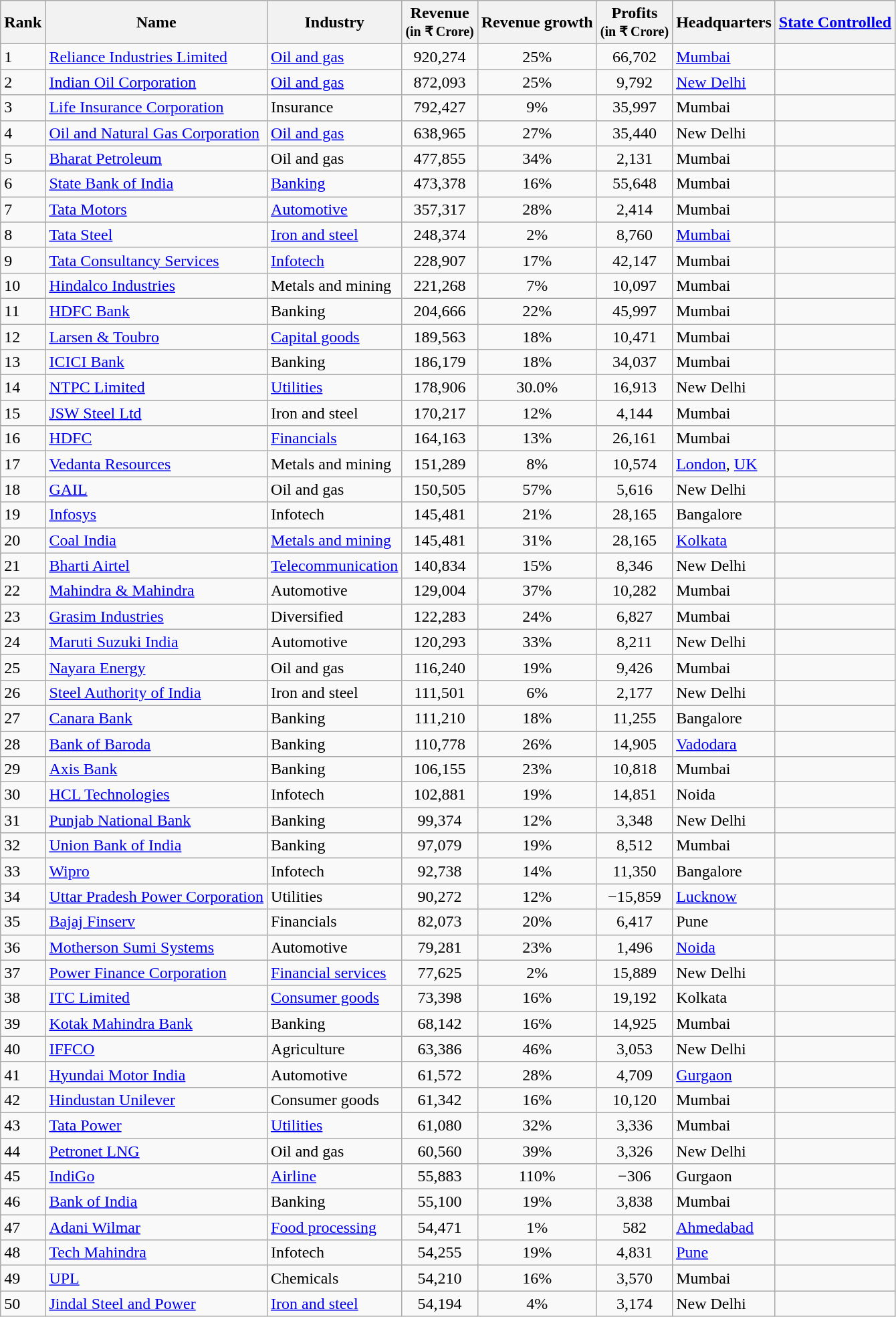<table class="wikitable sortable">
<tr>
<th>Rank</th>
<th>Name</th>
<th>Industry</th>
<th>Revenue<br><small>(in  <strong>₹ Crore</strong>)</small></th>
<th>Revenue growth</th>
<th>Profits<br><small>(in  <strong>₹ Crore</strong>)</small></th>
<th>Headquarters</th>
<th><a href='#'>State Controlled</a></th>
</tr>
<tr>
<td>1</td>
<td><a href='#'>Reliance Industries Limited</a></td>
<td><a href='#'>Oil and gas</a></td>
<td style="text-align:center;">920,274</td>
<td style="text-align:center;">  25%</td>
<td style="text-align:center;">66,702</td>
<td><a href='#'>Mumbai</a></td>
<td></td>
</tr>
<tr>
<td>2</td>
<td><a href='#'>Indian Oil Corporation</a></td>
<td><a href='#'>Oil and gas</a></td>
<td style="text-align:center;">872,093</td>
<td style="text-align:center;">  25%</td>
<td style="text-align:center;">9,792</td>
<td><a href='#'>New Delhi</a></td>
<td></td>
</tr>
<tr>
<td>3</td>
<td><a href='#'>Life Insurance Corporation</a></td>
<td>Insurance</td>
<td style="text-align:center;">792,427</td>
<td style="text-align:center;">  9%</td>
<td style="text-align:center;">35,997</td>
<td>Mumbai</td>
<td></td>
</tr>
<tr>
<td>4</td>
<td><a href='#'>Oil and Natural Gas Corporation</a></td>
<td><a href='#'>Oil and gas</a></td>
<td style="text-align:center;">638,965</td>
<td style="text-align:center;">  27%</td>
<td style="text-align:center;">35,440</td>
<td>New Delhi</td>
<td></td>
</tr>
<tr>
<td>5</td>
<td><a href='#'>Bharat Petroleum</a></td>
<td>Oil and gas</td>
<td style="text-align:center;">477,855</td>
<td style="text-align:center;">  34%</td>
<td style="text-align:center;">2,131</td>
<td>Mumbai</td>
<td></td>
</tr>
<tr>
<td>6</td>
<td><a href='#'>State Bank of India</a></td>
<td><a href='#'>Banking</a></td>
<td style="text-align:center;">473,378</td>
<td style="text-align:center;">  16%</td>
<td style="text-align:center;">55,648</td>
<td>Mumbai</td>
<td></td>
</tr>
<tr>
<td>7</td>
<td><a href='#'>Tata Motors</a></td>
<td><a href='#'>Automotive</a></td>
<td style="text-align:center;">357,317</td>
<td style="text-align:center;">  28%</td>
<td style="text-align:center;">2,414</td>
<td>Mumbai</td>
<td></td>
</tr>
<tr>
<td>8</td>
<td><a href='#'>Tata Steel</a></td>
<td><a href='#'>Iron and steel</a></td>
<td style="text-align:center;">248,374</td>
<td style="text-align:center;">  2%</td>
<td style="text-align:center;">8,760</td>
<td><a href='#'>Mumbai</a></td>
<td></td>
</tr>
<tr>
<td>9</td>
<td><a href='#'>Tata Consultancy Services</a></td>
<td><a href='#'>Infotech</a></td>
<td style="text-align:center;">228,907</td>
<td style="text-align:center;">  17%</td>
<td style="text-align:center;">42,147</td>
<td>Mumbai</td>
<td></td>
</tr>
<tr>
<td>10</td>
<td><a href='#'>Hindalco Industries</a></td>
<td>Metals and mining</td>
<td style="text-align:center;">221,268</td>
<td style="text-align:center;">  7%</td>
<td style="text-align:center;">10,097</td>
<td>Mumbai</td>
<td></td>
</tr>
<tr>
<td>11</td>
<td><a href='#'>HDFC Bank</a></td>
<td>Banking</td>
<td style="text-align:center;">204,666</td>
<td style="text-align:center;">  22%</td>
<td style="text-align:center;">45,997</td>
<td>Mumbai</td>
<td></td>
</tr>
<tr>
<td>12</td>
<td><a href='#'>Larsen & Toubro</a></td>
<td><a href='#'>Capital goods</a></td>
<td style="text-align:center;">189,563</td>
<td style="text-align:center;">  18%</td>
<td style="text-align:center;">10,471</td>
<td>Mumbai</td>
<td></td>
</tr>
<tr>
<td>13</td>
<td><a href='#'>ICICI Bank</a></td>
<td>Banking</td>
<td style="text-align:center;">186,179</td>
<td style="text-align:center;">  18%</td>
<td style="text-align:center;">34,037</td>
<td>Mumbai</td>
<td></td>
</tr>
<tr>
<td>14</td>
<td><a href='#'>NTPC Limited</a></td>
<td><a href='#'>Utilities</a></td>
<td style="text-align:center;">178,906</td>
<td style="text-align:center;">  30.0%</td>
<td style="text-align:center;">16,913</td>
<td>New Delhi</td>
<td></td>
</tr>
<tr>
<td>15</td>
<td><a href='#'>JSW Steel Ltd</a></td>
<td>Iron and steel</td>
<td style="text-align:center;">170,217</td>
<td style="text-align:center;">  12%</td>
<td style="text-align:center;">4,144</td>
<td>Mumbai</td>
<td></td>
</tr>
<tr>
<td>16</td>
<td><a href='#'>HDFC</a></td>
<td><a href='#'>Financials</a></td>
<td style="text-align:center;">164,163</td>
<td style="text-align:center;">  13%</td>
<td style="text-align:center;">26,161</td>
<td>Mumbai</td>
<td></td>
</tr>
<tr>
<td>17</td>
<td><a href='#'>Vedanta Resources</a></td>
<td>Metals and mining</td>
<td style="text-align:center;">151,289</td>
<td style="text-align:center;">  8%</td>
<td style="text-align:center;">10,574</td>
<td><a href='#'>London</a>, <a href='#'>UK</a></td>
<td></td>
</tr>
<tr>
<td>18</td>
<td><a href='#'>GAIL</a></td>
<td>Oil and gas</td>
<td style="text-align:center;">150,505</td>
<td style="text-align:center;">  57%</td>
<td style="text-align:center;">5,616</td>
<td>New Delhi</td>
<td></td>
</tr>
<tr>
<td>19</td>
<td><a href='#'>Infosys</a></td>
<td>Infotech</td>
<td style="text-align:center;">145,481</td>
<td style="text-align:center;">  21%</td>
<td style="text-align:center;">28,165</td>
<td>Bangalore</td>
<td></td>
</tr>
<tr>
<td>20</td>
<td><a href='#'>Coal India</a></td>
<td><a href='#'>Metals and mining</a></td>
<td style="text-align:center;">145,481</td>
<td style="text-align:center;">  31%</td>
<td style="text-align:center;">28,165</td>
<td><a href='#'>Kolkata</a></td>
<td></td>
</tr>
<tr>
<td>21</td>
<td><a href='#'>Bharti Airtel</a></td>
<td><a href='#'>Telecommunication</a></td>
<td style="text-align:center;">140,834</td>
<td style="text-align:center;">  15%</td>
<td style="text-align:center;">8,346</td>
<td>New Delhi</td>
<td></td>
</tr>
<tr>
<td>22</td>
<td><a href='#'>Mahindra & Mahindra</a></td>
<td>Automotive</td>
<td style="text-align:center;">129,004</td>
<td style="text-align:center;">  37%</td>
<td style="text-align:center;">10,282</td>
<td>Mumbai</td>
<td></td>
</tr>
<tr>
<td>23</td>
<td><a href='#'>Grasim Industries</a></td>
<td>Diversified</td>
<td style="text-align:center;">122,283</td>
<td style="text-align:center;">  24%</td>
<td style="text-align:center;">6,827</td>
<td>Mumbai</td>
<td></td>
</tr>
<tr>
<td>24</td>
<td><a href='#'>Maruti Suzuki India</a></td>
<td>Automotive</td>
<td style="text-align:center;">120,293</td>
<td style="text-align:center;">  33%</td>
<td style="text-align:center;">8,211</td>
<td>New Delhi</td>
<td></td>
</tr>
<tr>
<td>25</td>
<td><a href='#'>Nayara Energy</a></td>
<td>Oil and gas</td>
<td style="text-align:center;">116,240</td>
<td style="text-align:center;">  19%</td>
<td style="text-align:center;">9,426</td>
<td>Mumbai</td>
<td></td>
</tr>
<tr>
<td>26</td>
<td><a href='#'>Steel Authority of India</a></td>
<td>Iron and steel</td>
<td style="text-align:center;">111,501</td>
<td style="text-align:center;">  6%</td>
<td style="text-align:center;">2,177</td>
<td>New Delhi</td>
<td></td>
</tr>
<tr>
<td>27</td>
<td><a href='#'>Canara Bank</a></td>
<td>Banking</td>
<td style="text-align:center;">111,210</td>
<td style="text-align:center;">  18%</td>
<td style="text-align:center;">11,255</td>
<td>Bangalore</td>
<td></td>
</tr>
<tr>
<td>28</td>
<td><a href='#'>Bank of Baroda</a></td>
<td>Banking</td>
<td style="text-align:center;">110,778</td>
<td style="text-align:center;">  26%</td>
<td style="text-align:center;">14,905</td>
<td><a href='#'>Vadodara</a></td>
<td></td>
</tr>
<tr>
<td>29</td>
<td><a href='#'>Axis Bank</a></td>
<td>Banking</td>
<td style="text-align:center;">106,155</td>
<td style="text-align:center;">  23%</td>
<td style="text-align:center;">10,818</td>
<td>Mumbai</td>
<td></td>
</tr>
<tr>
<td>30</td>
<td><a href='#'>HCL Technologies</a></td>
<td>Infotech</td>
<td style="text-align:center;">102,881</td>
<td style="text-align:center;">  19%</td>
<td style="text-align:center;">14,851</td>
<td>Noida</td>
<td></td>
</tr>
<tr>
<td>31</td>
<td><a href='#'>Punjab National Bank</a></td>
<td>Banking</td>
<td style="text-align:center;">99,374</td>
<td style="text-align:center;">  12%</td>
<td style="text-align:center;">3,348</td>
<td>New Delhi</td>
<td></td>
</tr>
<tr>
<td>32</td>
<td><a href='#'>Union Bank of India</a></td>
<td>Banking</td>
<td style="text-align:center;">97,079</td>
<td style="text-align:center;">  19%</td>
<td style="text-align:center;">8,512</td>
<td>Mumbai</td>
<td></td>
</tr>
<tr>
<td>33</td>
<td><a href='#'>Wipro</a></td>
<td>Infotech</td>
<td style="text-align:center;">92,738</td>
<td style="text-align:center;">  14%</td>
<td style="text-align:center;">11,350</td>
<td>Bangalore</td>
<td></td>
</tr>
<tr>
<td>34</td>
<td><a href='#'>Uttar Pradesh Power Corporation</a></td>
<td>Utilities</td>
<td style="text-align:center;">90,272</td>
<td style="text-align:center;">  12%</td>
<td style="text-align:center;">−15,859</td>
<td><a href='#'>Lucknow</a></td>
<td></td>
</tr>
<tr>
<td>35</td>
<td><a href='#'>Bajaj Finserv</a></td>
<td>Financials</td>
<td style="text-align:center;">82,073</td>
<td style="text-align:center;">  20%</td>
<td style="text-align:center;">6,417</td>
<td>Pune</td>
<td></td>
</tr>
<tr>
<td>36</td>
<td><a href='#'>Motherson Sumi Systems</a></td>
<td>Automotive</td>
<td style="text-align:center;">79,281</td>
<td style="text-align:center;">  23%</td>
<td style="text-align:center;">1,496</td>
<td><a href='#'>Noida</a></td>
<td></td>
</tr>
<tr>
<td>37</td>
<td><a href='#'>Power Finance Corporation</a></td>
<td><a href='#'>Financial services</a></td>
<td style="text-align:center;">77,625</td>
<td style="text-align:center;">  2%</td>
<td style="text-align:center;">15,889</td>
<td>New Delhi</td>
<td></td>
</tr>
<tr>
<td>38</td>
<td><a href='#'>ITC Limited</a></td>
<td><a href='#'>Consumer goods</a></td>
<td style="text-align:center;">73,398</td>
<td style="text-align:center;">  16%</td>
<td style="text-align:center;">19,192</td>
<td>Kolkata</td>
<td></td>
</tr>
<tr>
<td>39</td>
<td><a href='#'>Kotak Mahindra Bank</a></td>
<td>Banking</td>
<td style="text-align:center;">68,142</td>
<td style="text-align:center;">  16%</td>
<td style="text-align:center;">14,925</td>
<td>Mumbai</td>
<td></td>
</tr>
<tr>
<td>40</td>
<td><a href='#'>IFFCO</a></td>
<td>Agriculture</td>
<td style="text-align:center;">63,386</td>
<td style="text-align:center;">  46%</td>
<td style="text-align:center;">3,053</td>
<td>New Delhi</td>
<td></td>
</tr>
<tr>
<td>41</td>
<td><a href='#'>Hyundai Motor India</a></td>
<td>Automotive</td>
<td style="text-align:center;">61,572</td>
<td style="text-align:center;">  28%</td>
<td style="text-align:center;">4,709</td>
<td><a href='#'>Gurgaon</a></td>
<td></td>
</tr>
<tr>
<td>42</td>
<td><a href='#'>Hindustan Unilever</a></td>
<td>Consumer goods</td>
<td style="text-align:center;">61,342</td>
<td style="text-align:center;">  16%</td>
<td style="text-align:center;">10,120</td>
<td>Mumbai</td>
<td></td>
</tr>
<tr>
<td>43</td>
<td><a href='#'>Tata Power</a></td>
<td><a href='#'>Utilities</a></td>
<td style="text-align:center;">61,080</td>
<td style="text-align:center;">  32%</td>
<td style="text-align:center;">3,336</td>
<td>Mumbai</td>
<td></td>
</tr>
<tr>
<td>44</td>
<td><a href='#'>Petronet LNG</a></td>
<td>Oil and gas</td>
<td style="text-align:center;">60,560</td>
<td style="text-align:center;">  39%</td>
<td style="text-align:center;">3,326</td>
<td>New Delhi</td>
<td></td>
</tr>
<tr>
<td>45</td>
<td><a href='#'>IndiGo</a></td>
<td><a href='#'>Airline</a></td>
<td style="text-align:center;">55,883</td>
<td style="text-align:center;">  110%</td>
<td style="text-align:center;">−306</td>
<td>Gurgaon</td>
<td></td>
</tr>
<tr>
<td>46</td>
<td><a href='#'>Bank of India</a></td>
<td>Banking</td>
<td style="text-align:center;">55,100</td>
<td style="text-align:center;">  19%</td>
<td style="text-align:center;">3,838</td>
<td>Mumbai</td>
<td></td>
</tr>
<tr>
<td>47</td>
<td><a href='#'>Adani Wilmar</a></td>
<td><a href='#'>Food processing</a></td>
<td style="text-align:center;">54,471</td>
<td style="text-align:center;">  1%</td>
<td style="text-align:center;">582</td>
<td><a href='#'>Ahmedabad</a></td>
<td></td>
</tr>
<tr>
<td>48</td>
<td><a href='#'>Tech Mahindra</a></td>
<td>Infotech</td>
<td style="text-align:center;">54,255</td>
<td style="text-align:center;">  19%</td>
<td style="text-align:center;">4,831</td>
<td><a href='#'>Pune</a></td>
<td></td>
</tr>
<tr>
<td>49</td>
<td><a href='#'>UPL</a></td>
<td>Chemicals</td>
<td style="text-align:center;">54,210</td>
<td style="text-align:center;">  16%</td>
<td style="text-align:center;">3,570</td>
<td>Mumbai</td>
<td></td>
</tr>
<tr>
<td>50</td>
<td><a href='#'>Jindal Steel and Power</a></td>
<td><a href='#'>Iron and steel</a></td>
<td style="text-align:center;">54,194</td>
<td style="text-align:center;">  4%</td>
<td style="text-align:center;">3,174</td>
<td>New Delhi</td>
<td></td>
</tr>
</table>
